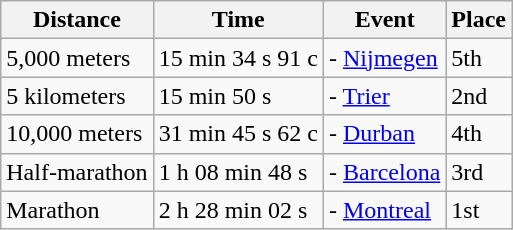<table class="wikitable">
<tr>
<th>Distance</th>
<th>Time</th>
<th>Event</th>
<th>Place</th>
</tr>
<tr>
<td>5,000 meters</td>
<td>15 min 34 s 91 c</td>
<td> - <a href='#'>Nijmegen</a></td>
<td>5th</td>
</tr>
<tr>
<td>5 kilometers</td>
<td>15 min 50 s</td>
<td> - <a href='#'>Trier</a></td>
<td>2nd</td>
</tr>
<tr>
<td>10,000 meters</td>
<td>31 min 45 s 62 c</td>
<td> - <a href='#'>Durban</a></td>
<td>4th</td>
</tr>
<tr>
<td>Half-marathon</td>
<td>1 h 08 min 48 s</td>
<td> - <a href='#'>Barcelona</a></td>
<td>3rd</td>
</tr>
<tr>
<td>Marathon</td>
<td>2 h 28 min 02 s</td>
<td> - <a href='#'>Montreal</a></td>
<td>1st</td>
</tr>
</table>
